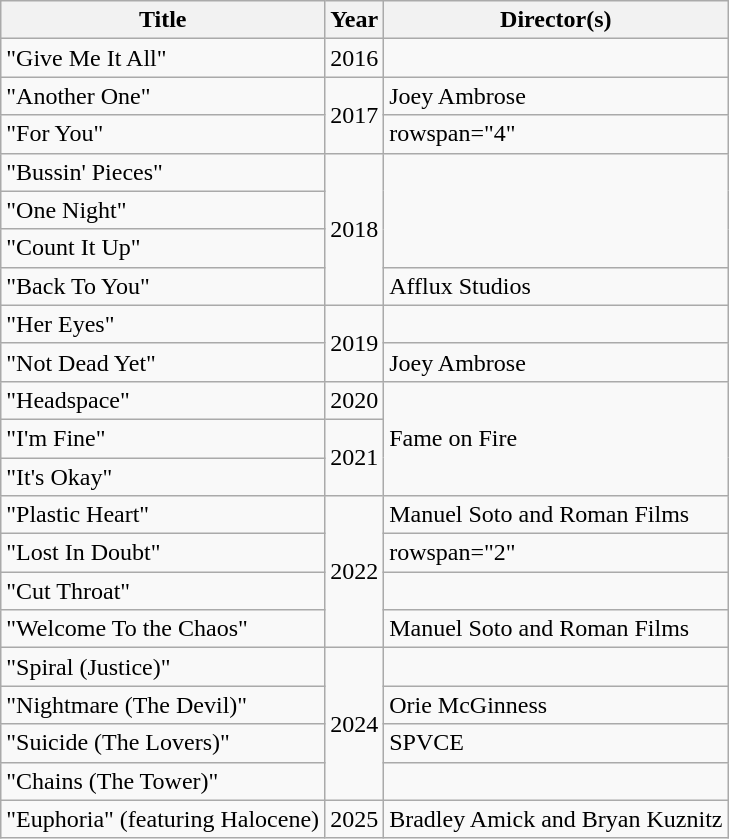<table class="wikitable plainrowheaders">
<tr>
<th>Title</th>
<th>Year</th>
<th>Director(s)</th>
</tr>
<tr>
<td>"Give Me It All"</td>
<td>2016</td>
<td></td>
</tr>
<tr>
<td>"Another One"</td>
<td rowspan="2">2017</td>
<td>Joey Ambrose</td>
</tr>
<tr>
<td>"For You"</td>
<td>rowspan="4" </td>
</tr>
<tr>
<td>"Bussin' Pieces"</td>
<td rowspan="4">2018</td>
</tr>
<tr>
<td>"One Night"</td>
</tr>
<tr>
<td>"Count It Up"</td>
</tr>
<tr>
<td>"Back To You"</td>
<td>Afflux Studios</td>
</tr>
<tr>
<td>"Her Eyes"</td>
<td rowspan="2">2019</td>
<td></td>
</tr>
<tr>
<td>"Not Dead Yet"</td>
<td>Joey Ambrose</td>
</tr>
<tr>
<td>"Headspace"</td>
<td>2020</td>
<td rowspan="3">Fame on Fire</td>
</tr>
<tr>
<td>"I'm Fine"</td>
<td rowspan="2">2021</td>
</tr>
<tr>
<td>"It's Okay"</td>
</tr>
<tr>
<td>"Plastic Heart"</td>
<td rowspan="4">2022</td>
<td>Manuel Soto and Roman Films</td>
</tr>
<tr>
<td>"Lost In Doubt"</td>
<td>rowspan="2" </td>
</tr>
<tr>
<td>"Cut Throat"</td>
</tr>
<tr>
<td>"Welcome To the Chaos"</td>
<td>Manuel Soto and Roman Films</td>
</tr>
<tr>
<td>"Spiral (Justice)"</td>
<td rowspan="4">2024</td>
<td></td>
</tr>
<tr>
<td>"Nightmare (The Devil)"</td>
<td>Orie McGinness</td>
</tr>
<tr>
<td>"Suicide (The Lovers)"</td>
<td>SPVCE</td>
</tr>
<tr>
<td>"Chains (The Tower)"</td>
<td></td>
</tr>
<tr>
<td>"Euphoria" (featuring Halocene)</td>
<td rowspan="4">2025</td>
<td>Bradley Amick and Bryan Kuznitz</td>
</tr>
</table>
